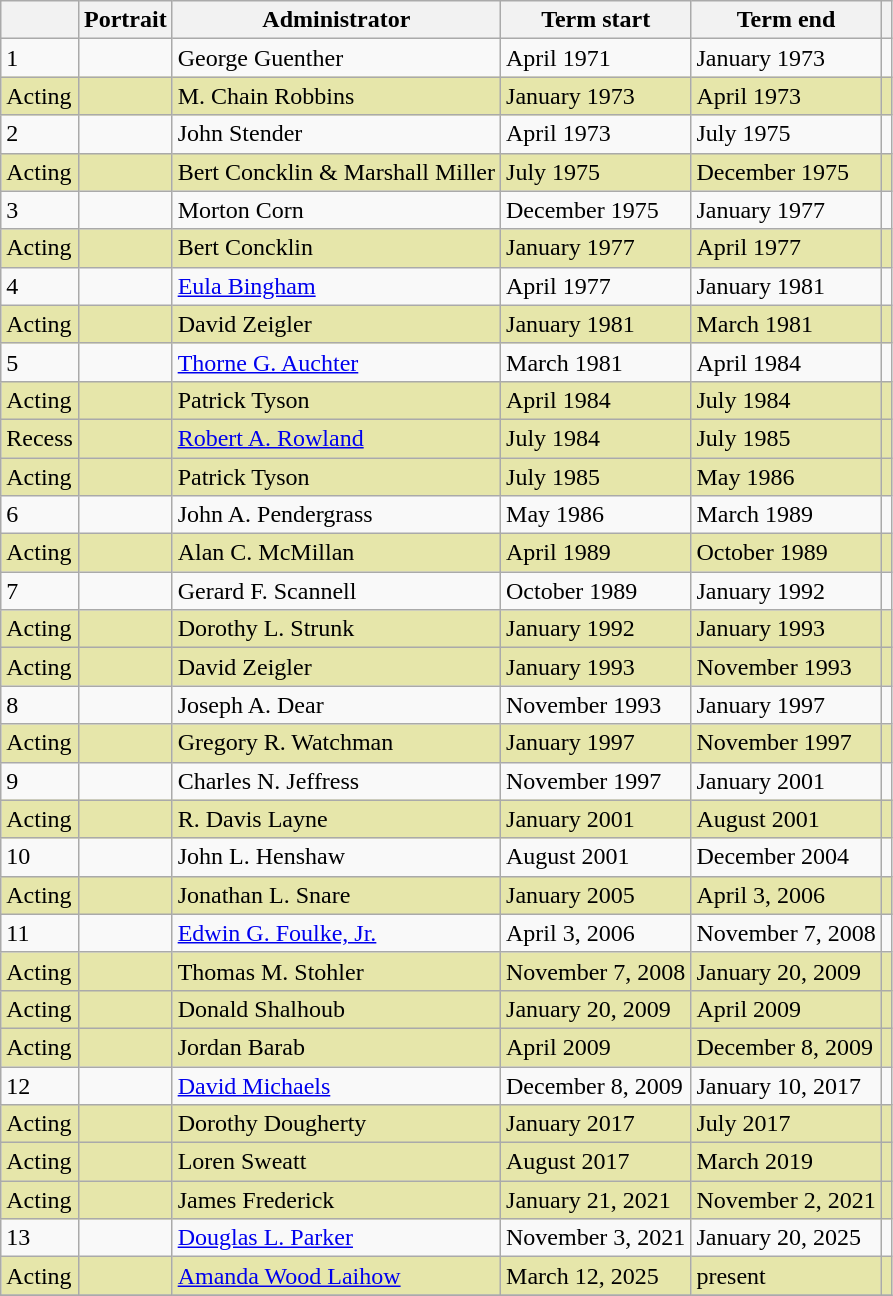<table class="sortable wikitable">
<tr>
<th></th>
<th>Portrait</th>
<th>Administrator</th>
<th>Term start</th>
<th>Term end</th>
<th></th>
</tr>
<tr>
<td>1</td>
<td></td>
<td>George Guenther</td>
<td>April 1971</td>
<td>January 1973</td>
<td></td>
</tr>
<tr bgcolor="#e6e6aa">
<td>Acting</td>
<td></td>
<td>M. Chain Robbins</td>
<td>January 1973</td>
<td>April 1973</td>
<td></td>
</tr>
<tr>
<td>2</td>
<td></td>
<td>John Stender</td>
<td>April 1973</td>
<td>July 1975</td>
<td></td>
</tr>
<tr bgcolor="#e6e6aa">
<td>Acting</td>
<td></td>
<td>Bert Concklin & Marshall Miller</td>
<td>July 1975</td>
<td>December 1975</td>
<td></td>
</tr>
<tr>
<td>3</td>
<td></td>
<td>Morton Corn</td>
<td>December 1975</td>
<td>January 1977</td>
<td></td>
</tr>
<tr bgcolor="#e6e6aa">
<td>Acting</td>
<td></td>
<td>Bert Concklin</td>
<td>January 1977</td>
<td>April 1977</td>
<td></td>
</tr>
<tr>
<td>4</td>
<td></td>
<td><a href='#'>Eula Bingham</a></td>
<td>April 1977</td>
<td>January 1981</td>
<td></td>
</tr>
<tr bgcolor="#e6e6aa">
<td>Acting</td>
<td></td>
<td>David Zeigler</td>
<td>January 1981</td>
<td>March 1981</td>
<td></td>
</tr>
<tr>
<td>5</td>
<td></td>
<td><a href='#'>Thorne G. Auchter</a></td>
<td>March 1981</td>
<td>April 1984</td>
<td></td>
</tr>
<tr bgcolor="#e6e6aa">
<td>Acting</td>
<td></td>
<td>Patrick Tyson</td>
<td>April 1984</td>
<td>July 1984</td>
<td></td>
</tr>
<tr bgcolor="#e6e6aa">
<td>Recess </td>
<td></td>
<td><a href='#'>Robert A. Rowland</a></td>
<td>July 1984</td>
<td>July 1985</td>
<td></td>
</tr>
<tr bgcolor="#e6e6aa">
<td>Acting</td>
<td></td>
<td>Patrick Tyson</td>
<td>July 1985</td>
<td>May 1986</td>
<td></td>
</tr>
<tr>
<td>6</td>
<td></td>
<td>John A. Pendergrass</td>
<td>May 1986</td>
<td>March 1989</td>
<td></td>
</tr>
<tr bgcolor="#e6e6aa">
<td>Acting</td>
<td></td>
<td>Alan C. McMillan</td>
<td>April 1989</td>
<td>October 1989</td>
<td></td>
</tr>
<tr>
<td>7</td>
<td></td>
<td>Gerard F. Scannell</td>
<td>October 1989</td>
<td>January 1992</td>
<td></td>
</tr>
<tr bgcolor="#e6e6aa">
<td>Acting</td>
<td></td>
<td>Dorothy L. Strunk</td>
<td>January 1992</td>
<td>January 1993</td>
<td></td>
</tr>
<tr bgcolor="#e6e6aa">
<td>Acting</td>
<td></td>
<td>David Zeigler</td>
<td>January 1993</td>
<td>November 1993</td>
<td></td>
</tr>
<tr>
<td>8</td>
<td></td>
<td>Joseph A. Dear</td>
<td>November 1993</td>
<td>January 1997</td>
<td></td>
</tr>
<tr bgcolor="#e6e6aa">
<td>Acting</td>
<td></td>
<td>Gregory R. Watchman</td>
<td>January 1997</td>
<td>November 1997</td>
<td></td>
</tr>
<tr>
<td>9</td>
<td></td>
<td>Charles N. Jeffress</td>
<td>November 1997</td>
<td>January 2001</td>
<td></td>
</tr>
<tr bgcolor="#e6e6aa">
<td>Acting</td>
<td></td>
<td>R. Davis Layne</td>
<td>January 2001</td>
<td>August 2001</td>
<td></td>
</tr>
<tr>
<td>10</td>
<td></td>
<td>John L. Henshaw</td>
<td>August 2001</td>
<td>December 2004</td>
<td></td>
</tr>
<tr bgcolor="#e6e6aa">
<td>Acting</td>
<td></td>
<td>Jonathan L. Snare</td>
<td>January 2005</td>
<td>April 3, 2006</td>
<td></td>
</tr>
<tr>
<td>11</td>
<td></td>
<td><a href='#'>Edwin G. Foulke, Jr.</a></td>
<td>April 3, 2006</td>
<td>November 7, 2008</td>
<td></td>
</tr>
<tr bgcolor="#e6e6aa">
<td>Acting</td>
<td></td>
<td>Thomas M. Stohler</td>
<td>November 7, 2008</td>
<td>January 20, 2009</td>
<td></td>
</tr>
<tr bgcolor="#e6e6aa">
<td>Acting</td>
<td></td>
<td>Donald Shalhoub</td>
<td>January 20, 2009</td>
<td>April 2009</td>
<td></td>
</tr>
<tr bgcolor="#e6e6aa">
<td>Acting</td>
<td></td>
<td>Jordan Barab</td>
<td>April 2009</td>
<td>December 8, 2009</td>
<td></td>
</tr>
<tr>
<td>12</td>
<td></td>
<td><a href='#'>David Michaels</a></td>
<td>December 8, 2009</td>
<td>January 10, 2017</td>
<td></td>
</tr>
<tr bgcolor="#e6e6aa">
<td>Acting</td>
<td></td>
<td>Dorothy Dougherty</td>
<td>January 2017</td>
<td>July 2017</td>
<td></td>
</tr>
<tr bgcolor="#e6e6aa">
<td>Acting</td>
<td></td>
<td>Loren Sweatt</td>
<td>August 2017</td>
<td>March 2019</td>
<td></td>
</tr>
<tr bgcolor="#e6e6aa">
<td>Acting</td>
<td></td>
<td>James Frederick</td>
<td>January 21, 2021</td>
<td>November 2, 2021</td>
<td></td>
</tr>
<tr>
<td>13</td>
<td></td>
<td><a href='#'>Douglas L. Parker</a></td>
<td>November 3, 2021</td>
<td>January 20, 2025</td>
<td></td>
</tr>
<tr bgcolor="#e6e6aa">
<td>Acting</td>
<td></td>
<td><a href='#'>Amanda Wood Laihow</a></td>
<td>March 12, 2025</td>
<td>present</td>
<td></td>
</tr>
<tr>
</tr>
</table>
